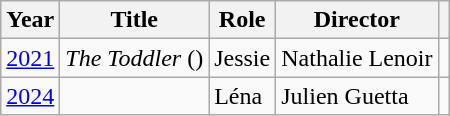<table class="wikitable sortable">
<tr>
<th>Year</th>
<th>Title</th>
<th>Role</th>
<th>Director</th>
<th scope="col" class="unsortable"></th>
</tr>
<tr>
<td><a href='#'>2021</a></td>
<td><em>The Toddler</em> ()</td>
<td>Jessie</td>
<td>Nathalie Lenoir</td>
<td></td>
</tr>
<tr>
<td><a href='#'>2024</a></td>
<td></td>
<td>Léna</td>
<td>Julien Guetta</td>
</tr>
</table>
